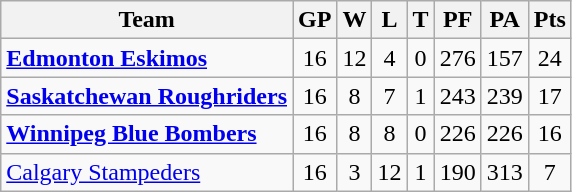<table class="wikitable">
<tr>
<th>Team</th>
<th>GP</th>
<th>W</th>
<th>L</th>
<th>T</th>
<th>PF</th>
<th>PA</th>
<th>Pts</th>
</tr>
<tr align="center">
<td align="left"><strong><a href='#'>Edmonton Eskimos</a></strong></td>
<td>16</td>
<td>12</td>
<td>4</td>
<td>0</td>
<td>276</td>
<td>157</td>
<td>24</td>
</tr>
<tr align="center">
<td align="left"><strong><a href='#'>Saskatchewan Roughriders</a></strong></td>
<td>16</td>
<td>8</td>
<td>7</td>
<td>1</td>
<td>243</td>
<td>239</td>
<td>17</td>
</tr>
<tr align="center">
<td align="left"><strong><a href='#'>Winnipeg Blue Bombers</a></strong></td>
<td>16</td>
<td>8</td>
<td>8</td>
<td>0</td>
<td>226</td>
<td>226</td>
<td>16</td>
</tr>
<tr align="center">
<td align="left"><a href='#'>Calgary Stampeders</a></td>
<td>16</td>
<td>3</td>
<td>12</td>
<td>1</td>
<td>190</td>
<td>313</td>
<td>7</td>
</tr>
</table>
